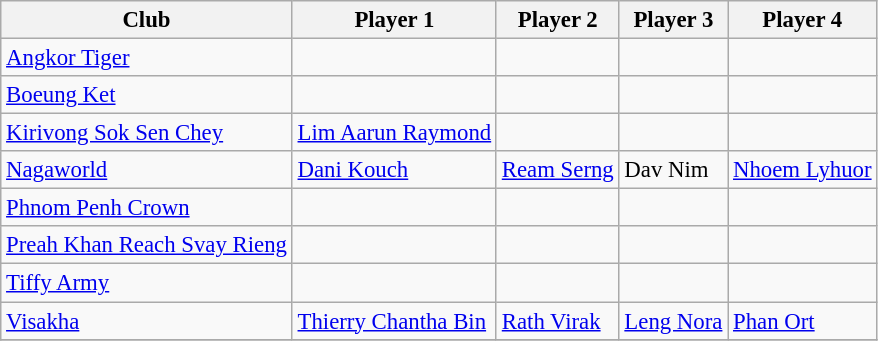<table class="wikitable" style="font-size:95%;">
<tr>
<th>Club</th>
<th>Player 1</th>
<th>Player 2</th>
<th>Player 3</th>
<th>Player 4</th>
</tr>
<tr>
<td><a href='#'>Angkor Tiger</a></td>
<td></td>
<td></td>
<td></td>
<td></td>
</tr>
<tr>
<td><a href='#'>Boeung Ket</a></td>
<td></td>
<td></td>
<td></td>
<td></td>
</tr>
<tr>
<td><a href='#'>Kirivong Sok Sen Chey</a></td>
<td> <a href='#'>Lim Aarun Raymond</a></td>
<td></td>
<td></td>
<td></td>
</tr>
<tr>
<td><a href='#'>Nagaworld</a></td>
<td> <a href='#'>Dani Kouch</a></td>
<td> <a href='#'>Ream Serng</a></td>
<td> Dav Nim</td>
<td> <a href='#'>Nhoem Lyhuor</a></td>
</tr>
<tr>
<td><a href='#'>Phnom Penh Crown</a></td>
<td></td>
<td></td>
<td></td>
<td></td>
</tr>
<tr>
<td><a href='#'>Preah Khan Reach Svay Rieng</a></td>
<td></td>
<td></td>
<td></td>
<td></td>
</tr>
<tr>
<td><a href='#'>Tiffy Army</a></td>
<td></td>
<td></td>
<td></td>
<td></td>
</tr>
<tr>
<td><a href='#'>Visakha</a></td>
<td> <a href='#'>Thierry Chantha Bin</a></td>
<td> <a href='#'>Rath Virak</a></td>
<td> <a href='#'>Leng Nora</a></td>
<td> <a href='#'>Phan Ort</a></td>
</tr>
<tr>
</tr>
</table>
